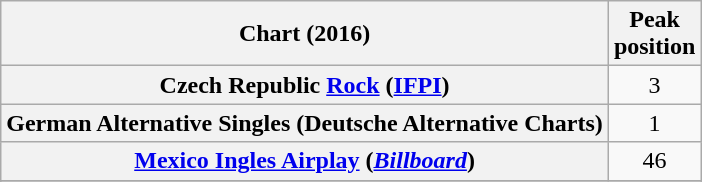<table class="wikitable sortable plainrowheaders" style="text-align:center">
<tr>
<th scope="col">Chart (2016)</th>
<th scope="col">Peak<br> position</th>
</tr>
<tr>
<th scope="row">Czech Republic <a href='#'>Rock</a> (<a href='#'>IFPI</a>)</th>
<td>3</td>
</tr>
<tr>
<th scope="row">German Alternative Singles (Deutsche Alternative Charts)</th>
<td>1</td>
</tr>
<tr>
<th scope="row"><a href='#'>Mexico Ingles Airplay</a> (<em><a href='#'>Billboard</a></em>)</th>
<td>46</td>
</tr>
<tr>
</tr>
<tr>
</tr>
<tr>
</tr>
</table>
